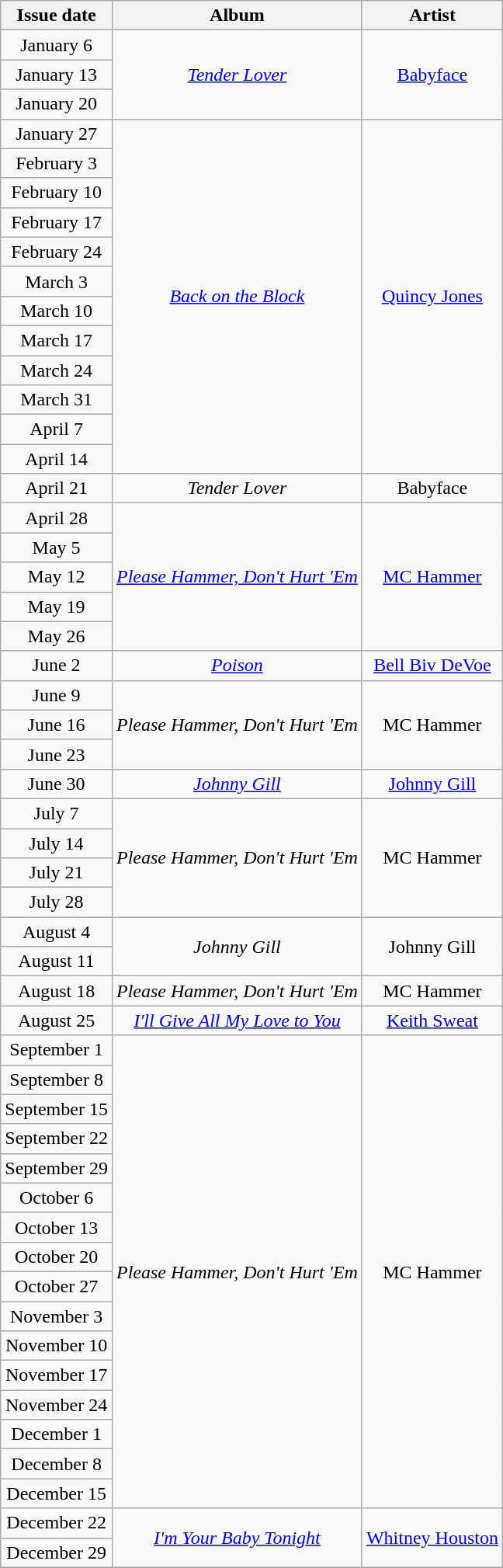<table class="wikitable" style="text-align: center;">
<tr>
<th>Issue date</th>
<th>Album</th>
<th>Artist</th>
</tr>
<tr>
<td>January 6</td>
<td rowspan="3"><em><a href='#'>Tender Lover</a></em></td>
<td rowspan="3"><a href='#'>Babyface</a></td>
</tr>
<tr>
<td>January 13</td>
</tr>
<tr>
<td>January 20</td>
</tr>
<tr>
<td>January 27</td>
<td rowspan="12"><em><a href='#'>Back on the Block</a></em></td>
<td rowspan="12"><a href='#'>Quincy Jones</a></td>
</tr>
<tr>
<td>February 3</td>
</tr>
<tr>
<td>February 10</td>
</tr>
<tr>
<td>February 17</td>
</tr>
<tr>
<td>February 24</td>
</tr>
<tr>
<td>March 3</td>
</tr>
<tr>
<td>March 10</td>
</tr>
<tr>
<td>March 17</td>
</tr>
<tr>
<td>March 24</td>
</tr>
<tr>
<td>March 31</td>
</tr>
<tr>
<td>April 7</td>
</tr>
<tr>
<td>April 14</td>
</tr>
<tr>
<td>April 21</td>
<td><em>Tender Lover</em></td>
<td>Babyface</td>
</tr>
<tr>
<td>April 28</td>
<td rowspan="5"><em><a href='#'>Please Hammer, Don't Hurt 'Em</a></em></td>
<td rowspan="5"><a href='#'>MC Hammer</a></td>
</tr>
<tr>
<td>May 5</td>
</tr>
<tr>
<td>May 12</td>
</tr>
<tr>
<td>May 19</td>
</tr>
<tr>
<td>May 26</td>
</tr>
<tr>
<td>June 2</td>
<td><em><a href='#'>Poison</a></em></td>
<td><a href='#'>Bell Biv DeVoe</a></td>
</tr>
<tr>
<td>June 9</td>
<td rowspan="3"><em>Please Hammer, Don't Hurt 'Em</em></td>
<td rowspan="3">MC Hammer</td>
</tr>
<tr>
<td>June 16</td>
</tr>
<tr>
<td>June 23</td>
</tr>
<tr>
<td>June 30</td>
<td><em><a href='#'>Johnny Gill</a></em></td>
<td><a href='#'>Johnny Gill</a></td>
</tr>
<tr>
<td>July 7</td>
<td rowspan="4"><em>Please Hammer, Don't Hurt 'Em</em></td>
<td rowspan="4">MC Hammer</td>
</tr>
<tr>
<td>July 14</td>
</tr>
<tr>
<td>July 21</td>
</tr>
<tr>
<td>July 28</td>
</tr>
<tr>
<td>August 4</td>
<td rowspan="2"><em>Johnny Gill</em></td>
<td rowspan="2">Johnny Gill</td>
</tr>
<tr>
<td>August 11</td>
</tr>
<tr>
<td>August 18</td>
<td><em>Please Hammer, Don't Hurt 'Em</em></td>
<td>MC Hammer</td>
</tr>
<tr>
<td>August 25</td>
<td><em><a href='#'>I'll Give All My Love to You</a></em></td>
<td><a href='#'>Keith Sweat</a></td>
</tr>
<tr>
<td>September 1</td>
<td rowspan="16"><em>Please Hammer, Don't Hurt 'Em</em></td>
<td rowspan="16">MC Hammer</td>
</tr>
<tr>
<td>September 8</td>
</tr>
<tr>
<td>September 15</td>
</tr>
<tr>
<td>September 22</td>
</tr>
<tr>
<td>September 29</td>
</tr>
<tr>
<td>October 6</td>
</tr>
<tr>
<td>October 13</td>
</tr>
<tr>
<td>October 20</td>
</tr>
<tr>
<td>October 27</td>
</tr>
<tr>
<td>November 3</td>
</tr>
<tr>
<td>November 10</td>
</tr>
<tr>
<td>November 17</td>
</tr>
<tr>
<td>November 24</td>
</tr>
<tr>
<td>December 1</td>
</tr>
<tr>
<td>December 8</td>
</tr>
<tr>
<td>December 15</td>
</tr>
<tr>
<td>December 22</td>
<td rowspan="2"><em><a href='#'>I'm Your Baby Tonight</a></em></td>
<td rowspan="2"><a href='#'>Whitney Houston</a></td>
</tr>
<tr>
<td>December 29</td>
</tr>
<tr>
</tr>
</table>
